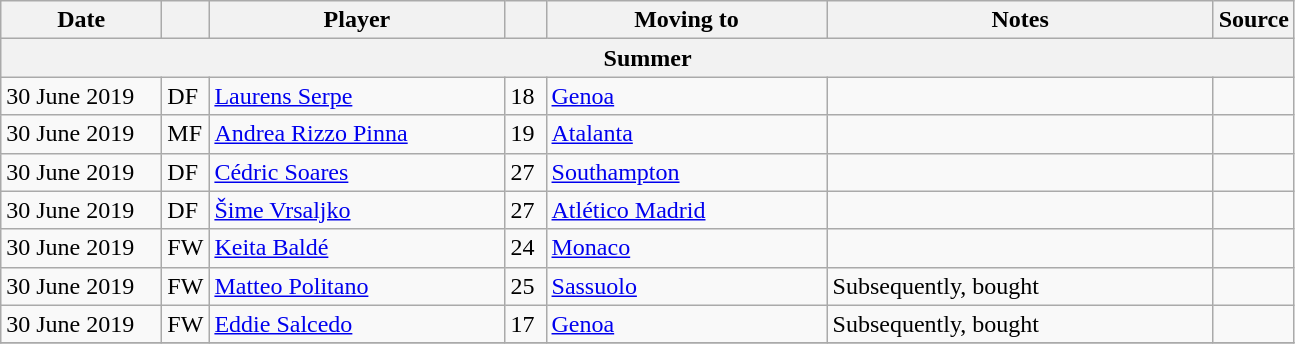<table class="wikitable sortable">
<tr>
<th style="width:100px;">Date</th>
<th style="width:20px;"></th>
<th style="width:190px;">Player</th>
<th style="width:20px;"></th>
<th style="width:180px;">Moving to</th>
<th style="width:250px;" class="unsortable">Notes</th>
<th style="width:20px;">Source</th>
</tr>
<tr>
<th colspan=7>Summer</th>
</tr>
<tr>
<td>30 June 2019</td>
<td>DF</td>
<td> <a href='#'>Laurens Serpe</a></td>
<td>18</td>
<td> <a href='#'>Genoa</a></td>
<td></td>
<td></td>
</tr>
<tr>
<td>30 June 2019</td>
<td>MF</td>
<td> <a href='#'>Andrea Rizzo Pinna</a></td>
<td>19</td>
<td> <a href='#'>Atalanta</a></td>
<td></td>
<td></td>
</tr>
<tr>
<td>30 June 2019</td>
<td>DF</td>
<td> <a href='#'>Cédric Soares</a></td>
<td>27</td>
<td> <a href='#'>Southampton</a></td>
<td></td>
<td></td>
</tr>
<tr>
<td>30 June 2019</td>
<td>DF</td>
<td> <a href='#'>Šime Vrsaljko</a></td>
<td>27</td>
<td> <a href='#'>Atlético Madrid</a></td>
<td></td>
<td></td>
</tr>
<tr>
<td>30 June 2019</td>
<td>FW</td>
<td> <a href='#'>Keita Baldé</a></td>
<td>24</td>
<td> <a href='#'>Monaco</a></td>
<td></td>
<td></td>
</tr>
<tr>
<td>30 June 2019</td>
<td>FW</td>
<td> <a href='#'>Matteo Politano</a></td>
<td>25</td>
<td> <a href='#'>Sassuolo</a></td>
<td>Subsequently, bought</td>
<td></td>
</tr>
<tr>
<td>30 June 2019</td>
<td>FW</td>
<td> <a href='#'>Eddie Salcedo</a></td>
<td>17</td>
<td> <a href='#'>Genoa</a></td>
<td>Subsequently, bought</td>
<td></td>
</tr>
<tr>
</tr>
</table>
